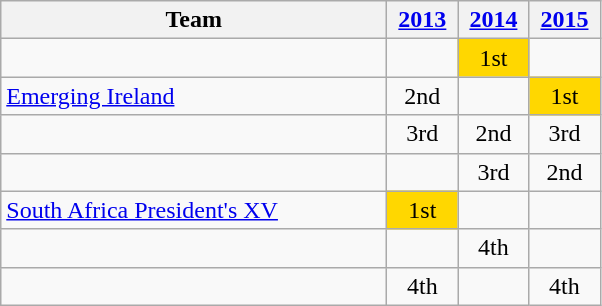<table class="wikitable">
<tr>
<th bgcolor="#efefef" width="250">Team</th>
<th bgcolor="#efefef" width="40"><a href='#'>2013</a></th>
<th bgcolor="#efefef" width="40"><a href='#'>2014</a></th>
<th bgcolor="#efefef" width="40"><a href='#'>2015</a></th>
</tr>
<tr align=center>
<td align=left></td>
<td></td>
<td bgcolor=#FFD700>1st</td>
<td></td>
</tr>
<tr align=center>
<td align=left> <a href='#'>Emerging Ireland</a></td>
<td>2nd</td>
<td></td>
<td bgcolor=#FFD700>1st</td>
</tr>
<tr align=center>
<td align=left></td>
<td>3rd</td>
<td>2nd</td>
<td>3rd</td>
</tr>
<tr align=center>
<td align=left></td>
<td></td>
<td>3rd</td>
<td>2nd</td>
</tr>
<tr align=center>
<td align=left> <a href='#'>South Africa President's XV</a></td>
<td bgcolor=#FFD700>1st</td>
<td></td>
<td></td>
</tr>
<tr align=center>
<td align=left></td>
<td></td>
<td>4th</td>
<td></td>
</tr>
<tr align=center>
<td align=left></td>
<td>4th</td>
<td></td>
<td>4th</td>
</tr>
</table>
